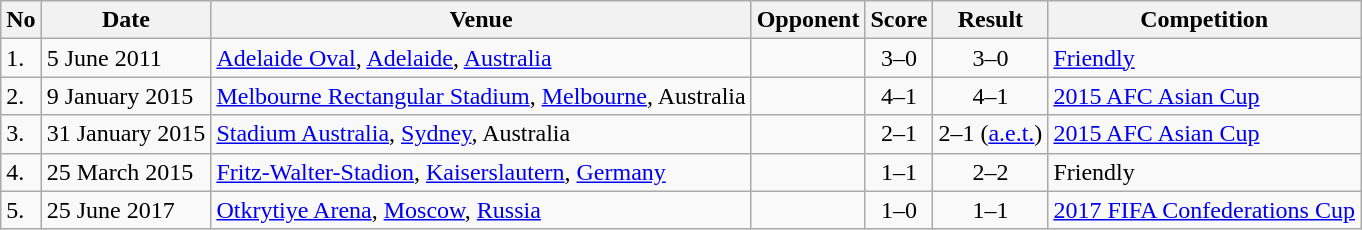<table class="wikitable">
<tr>
<th>No</th>
<th>Date</th>
<th>Venue</th>
<th>Opponent</th>
<th>Score</th>
<th>Result</th>
<th>Competition</th>
</tr>
<tr>
<td>1.</td>
<td>5 June 2011</td>
<td><a href='#'>Adelaide Oval</a>, <a href='#'>Adelaide</a>, <a href='#'>Australia</a></td>
<td></td>
<td align=center>3–0</td>
<td align="center">3–0</td>
<td><a href='#'>Friendly</a></td>
</tr>
<tr>
<td>2.</td>
<td>9 January 2015</td>
<td><a href='#'>Melbourne Rectangular Stadium</a>, <a href='#'>Melbourne</a>, Australia</td>
<td></td>
<td align=center>4–1</td>
<td align="center">4–1</td>
<td><a href='#'>2015 AFC Asian Cup</a></td>
</tr>
<tr>
<td>3.</td>
<td>31 January 2015</td>
<td><a href='#'>Stadium Australia</a>, <a href='#'>Sydney</a>, Australia</td>
<td></td>
<td align=center>2–1</td>
<td align="center">2–1 (<a href='#'>a.e.t.</a>)</td>
<td><a href='#'>2015 AFC Asian Cup</a></td>
</tr>
<tr>
<td>4.</td>
<td>25 March 2015</td>
<td><a href='#'>Fritz-Walter-Stadion</a>, <a href='#'>Kaiserslautern</a>, <a href='#'>Germany</a></td>
<td></td>
<td align=center>1–1</td>
<td align="center">2–2</td>
<td>Friendly</td>
</tr>
<tr>
<td>5.</td>
<td>25 June 2017</td>
<td><a href='#'>Otkrytiye Arena</a>, <a href='#'>Moscow</a>, <a href='#'>Russia</a></td>
<td></td>
<td align=center>1–0</td>
<td align="center">1–1</td>
<td><a href='#'>2017 FIFA Confederations Cup</a></td>
</tr>
</table>
